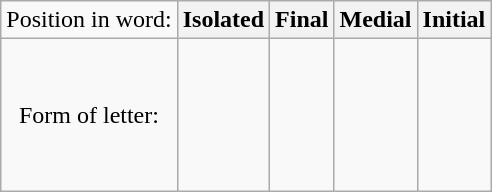<table class="wikitable" style="text-align:center">
<tr>
<td>Position in word:</td>
<th>Isolated</th>
<th>Final</th>
<th>Medial</th>
<th>Initial</th>
</tr>
<tr>
<td>Form of letter:</td>
<td style="font-size:300%;line-height:170%"><br></td>
<td style="font-size:300%;line-height:170%"><br></td>
<td style="font-size:300%;line-height:170%"></td>
<td style="font-size:300%;line-height:170%"></td>
</tr>
</table>
